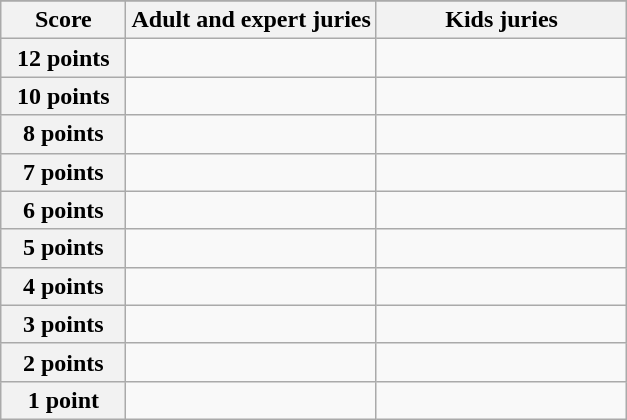<table class="wikitable">
<tr>
</tr>
<tr>
<th scope="col" width="20%">Score</th>
<th scope="col" width="40%">Adult and expert juries</th>
<th scope="col" width="40%">Kids juries</th>
</tr>
<tr>
<th scope="row">12 points</th>
<td></td>
<td></td>
</tr>
<tr>
<th scope="row">10 points</th>
<td></td>
<td></td>
</tr>
<tr>
<th scope="row">8 points</th>
<td></td>
<td></td>
</tr>
<tr>
<th scope="row">7 points</th>
<td></td>
<td></td>
</tr>
<tr>
<th scope="row">6 points</th>
<td></td>
<td></td>
</tr>
<tr>
<th scope="row">5 points</th>
<td></td>
<td></td>
</tr>
<tr>
<th scope="row">4 points</th>
<td></td>
<td></td>
</tr>
<tr>
<th scope="row">3 points</th>
<td></td>
<td></td>
</tr>
<tr>
<th scope="row">2 points</th>
<td></td>
<td></td>
</tr>
<tr>
<th scope="row">1 point</th>
<td></td>
<td></td>
</tr>
</table>
